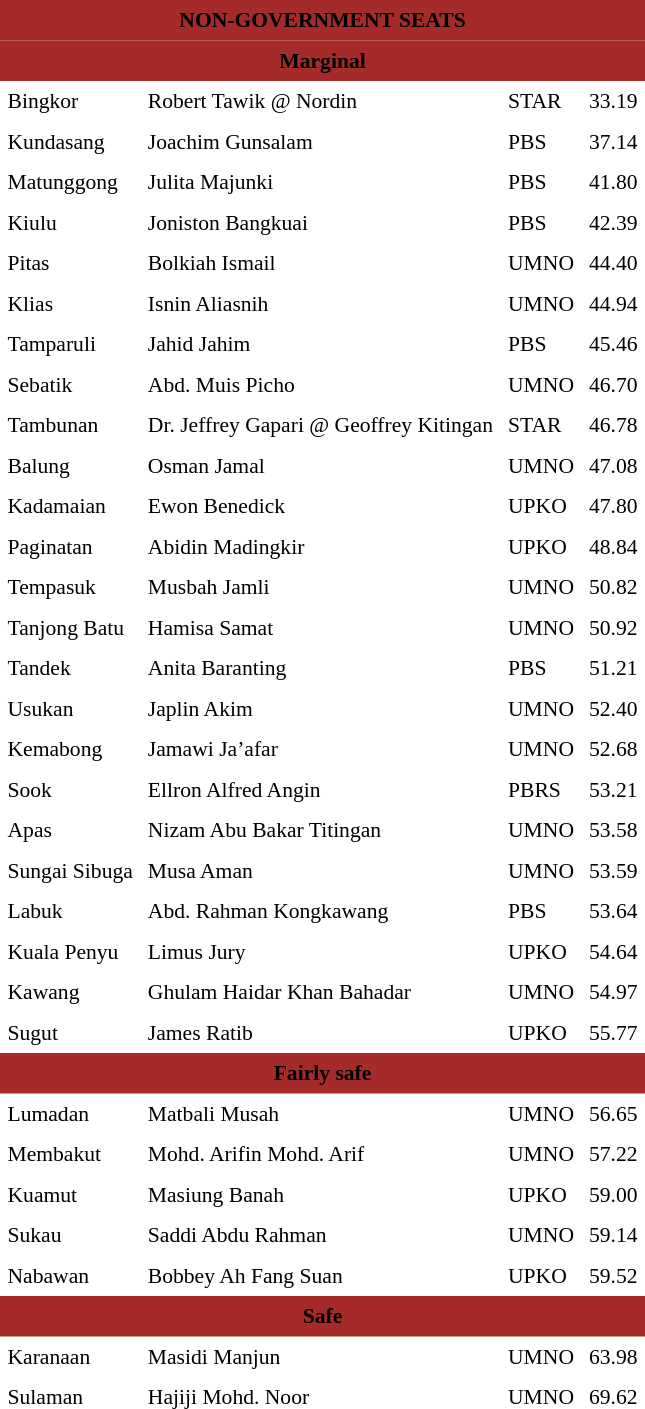<table class="toccolours mw-collapsible mw-collapsed" cellpadding="5" cellspacing="0" style="float:left; margin-right:.5em; margin-top:.4em; font-size:90%;">
<tr>
<td colspan="4"  style="text-align:center; background:brown;"><span><strong>NON-GOVERNMENT SEATS</strong></span></td>
</tr>
<tr>
<td colspan="4"  style="text-align:center; background:brown;"><span><strong>Marginal</strong></span></td>
</tr>
<tr>
<td>Bingkor</td>
<td>Robert Tawik @ Nordin</td>
<td>STAR</td>
<td style="text-align:center;">33.19</td>
</tr>
<tr>
<td>Kundasang</td>
<td>Joachim Gunsalam</td>
<td>PBS</td>
<td style="text-align:center;">37.14</td>
</tr>
<tr>
<td>Matunggong</td>
<td>Julita Majunki</td>
<td>PBS</td>
<td style="text-align:center;">41.80</td>
</tr>
<tr>
<td>Kiulu</td>
<td>Joniston Bangkuai</td>
<td>PBS</td>
<td style="text-align:center;">42.39</td>
</tr>
<tr>
<td>Pitas</td>
<td>Bolkiah Ismail</td>
<td>UMNO</td>
<td style="text-align:center;">44.40</td>
</tr>
<tr>
<td>Klias</td>
<td>Isnin Aliasnih</td>
<td>UMNO</td>
<td style="text-align:center;">44.94</td>
</tr>
<tr>
<td>Tamparuli</td>
<td>Jahid Jahim</td>
<td>PBS</td>
<td style="text-align:center;">45.46</td>
</tr>
<tr>
<td>Sebatik</td>
<td>Abd. Muis Picho</td>
<td>UMNO</td>
<td style="text-align:center;">46.70</td>
</tr>
<tr>
<td>Tambunan</td>
<td>Dr. Jeffrey Gapari @ Geoffrey Kitingan</td>
<td>STAR</td>
<td style="text-align:center;">46.78</td>
</tr>
<tr>
<td>Balung</td>
<td>Osman Jamal</td>
<td>UMNO</td>
<td style="text-align:center;">47.08</td>
</tr>
<tr>
<td>Kadamaian</td>
<td>Ewon Benedick</td>
<td>UPKO</td>
<td style="text-align:center;">47.80</td>
</tr>
<tr>
<td>Paginatan</td>
<td>Abidin Madingkir</td>
<td>UPKO</td>
<td style="text-align:center;">48.84</td>
</tr>
<tr>
<td>Tempasuk</td>
<td>Musbah Jamli</td>
<td>UMNO</td>
<td style="text-align:center;">50.82</td>
</tr>
<tr>
<td>Tanjong Batu</td>
<td>Hamisa Samat</td>
<td>UMNO</td>
<td style="text-align:center;">50.92</td>
</tr>
<tr>
<td>Tandek</td>
<td>Anita Baranting</td>
<td>PBS</td>
<td style="text-align:center;">51.21</td>
</tr>
<tr>
<td>Usukan</td>
<td>Japlin Akim</td>
<td>UMNO</td>
<td style="text-align:center;">52.40</td>
</tr>
<tr>
<td>Kemabong</td>
<td>Jamawi Ja’afar</td>
<td>UMNO</td>
<td style="text-align:center;">52.68</td>
</tr>
<tr>
<td>Sook</td>
<td>Ellron Alfred Angin</td>
<td>PBRS</td>
<td style="text-align:center;">53.21</td>
</tr>
<tr>
<td>Apas</td>
<td>Nizam Abu Bakar Titingan</td>
<td>UMNO</td>
<td style="text-align:center;">53.58</td>
</tr>
<tr>
<td>Sungai Sibuga</td>
<td>Musa Aman</td>
<td>UMNO</td>
<td style="text-align:center;">53.59</td>
</tr>
<tr>
<td>Labuk</td>
<td>Abd. Rahman Kongkawang</td>
<td>PBS</td>
<td style="text-align:center;">53.64</td>
</tr>
<tr>
<td>Kuala Penyu</td>
<td>Limus Jury</td>
<td>UPKO</td>
<td style="text-align:center;">54.64</td>
</tr>
<tr>
<td>Kawang</td>
<td>Ghulam Haidar Khan Bahadar</td>
<td>UMNO</td>
<td style="text-align:center;">54.97</td>
</tr>
<tr>
<td>Sugut</td>
<td>James Ratib</td>
<td>UPKO</td>
<td style="text-align:center;">55.77</td>
</tr>
<tr>
<td colspan="4"  style="text-align:center; background:brown;"><span><strong>Fairly safe</strong></span></td>
</tr>
<tr>
<td>Lumadan</td>
<td>Matbali Musah</td>
<td>UMNO</td>
<td style="text-align:center;">56.65</td>
</tr>
<tr>
<td>Membakut</td>
<td>Mohd. Arifin Mohd. Arif</td>
<td>UMNO</td>
<td style="text-align:center;">57.22</td>
</tr>
<tr>
<td>Kuamut</td>
<td>Masiung Banah</td>
<td>UPKO</td>
<td style="text-align:center;">59.00</td>
</tr>
<tr>
<td>Sukau</td>
<td>Saddi Abdu Rahman</td>
<td>UMNO</td>
<td style="text-align:center;">59.14</td>
</tr>
<tr>
<td>Nabawan</td>
<td>Bobbey Ah Fang Suan</td>
<td>UPKO</td>
<td style="text-align:center;">59.52</td>
</tr>
<tr>
<td colspan="4"  style="text-align:center; background:brown;"><span><strong>Safe</strong></span></td>
</tr>
<tr>
<td>Karanaan</td>
<td>Masidi Manjun</td>
<td>UMNO</td>
<td style="text-align:center;">63.98</td>
</tr>
<tr>
<td>Sulaman</td>
<td>Hajiji Mohd. Noor</td>
<td>UMNO</td>
<td style="text-align:center;">69.62</td>
</tr>
</table>
